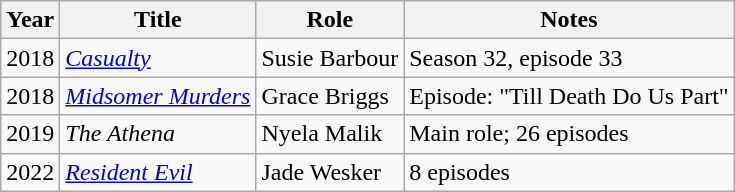<table class="wikitable sortable" background: #f9f9f9;>
<tr>
<th>Year</th>
<th>Title</th>
<th>Role</th>
<th>Notes</th>
</tr>
<tr>
<td>2018</td>
<td><em><a href='#'>Casualty</a></em></td>
<td>Susie Barbour</td>
<td>Season 32, episode 33</td>
</tr>
<tr>
<td>2018</td>
<td><em><a href='#'>Midsomer Murders</a></em></td>
<td>Grace Briggs</td>
<td>Episode: "Till Death Do Us Part"</td>
</tr>
<tr>
<td>2019</td>
<td><em>The Athena</em></td>
<td>Nyela Malik</td>
<td>Main role; 26 episodes</td>
</tr>
<tr>
<td>2022</td>
<td><em><a href='#'>Resident Evil</a></em></td>
<td>Jade Wesker</td>
<td>8 episodes</td>
</tr>
</table>
